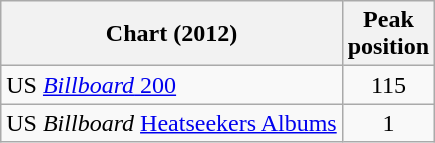<table class="wikitable sortable">
<tr>
<th>Chart (2012)</th>
<th>Peak<br>position</th>
</tr>
<tr>
<td>US <a href='#'><em>Billboard</em> 200</a></td>
<td align="center">115</td>
</tr>
<tr>
<td>US <em>Billboard</em> <a href='#'>Heatseekers Albums</a></td>
<td align="center">1</td>
</tr>
</table>
